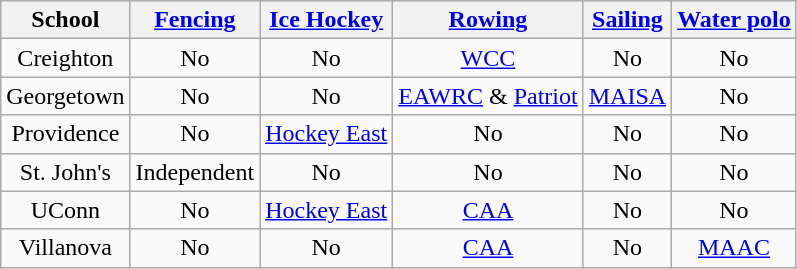<table class="wikitable">
<tr style="text-align:center">
<th>School</th>
<th><a href='#'>Fencing</a></th>
<th><a href='#'>Ice Hockey</a></th>
<th><a href='#'>Rowing</a></th>
<th><a href='#'>Sailing</a></th>
<th><a href='#'>Water polo</a></th>
</tr>
<tr style="text-align:center">
<td>Creighton</td>
<td>No</td>
<td>No</td>
<td><a href='#'>WCC</a></td>
<td>No</td>
<td>No</td>
</tr>
<tr style="text-align:center">
<td>Georgetown</td>
<td>No</td>
<td>No</td>
<td><a href='#'>EAWRC</a> & <a href='#'>Patriot</a></td>
<td><a href='#'>MAISA</a></td>
<td>No</td>
</tr>
<tr style="text-align:center">
<td>Providence</td>
<td>No</td>
<td><a href='#'>Hockey East</a></td>
<td>No</td>
<td>No</td>
<td>No</td>
</tr>
<tr style="text-align:center">
<td>St. John's</td>
<td>Independent</td>
<td>No</td>
<td>No</td>
<td>No</td>
<td>No</td>
</tr>
<tr style="text-align:center">
<td>UConn</td>
<td>No</td>
<td><a href='#'>Hockey East</a></td>
<td><a href='#'>CAA</a></td>
<td>No</td>
<td>No</td>
</tr>
<tr style="text-align:center">
<td>Villanova</td>
<td>No</td>
<td>No</td>
<td><a href='#'>CAA</a></td>
<td>No</td>
<td><a href='#'>MAAC</a></td>
</tr>
</table>
